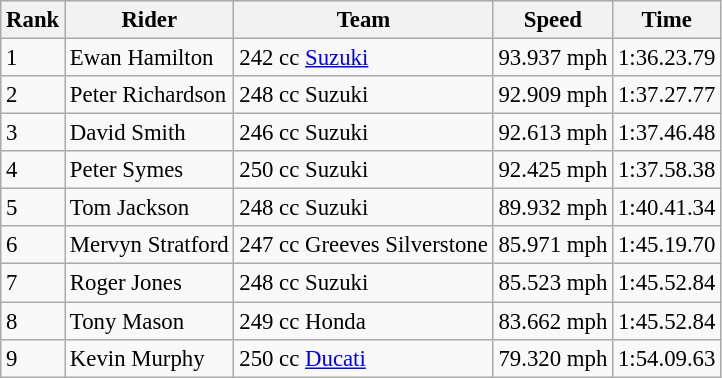<table class="wikitable" style="font-size: 95%;">
<tr style="background:#efefef;">
<th>Rank</th>
<th>Rider</th>
<th>Team</th>
<th>Speed</th>
<th>Time</th>
</tr>
<tr>
<td>1</td>
<td> Ewan Hamilton</td>
<td>242 cc <a href='#'>Suzuki</a></td>
<td>93.937 mph</td>
<td>1:36.23.79</td>
</tr>
<tr>
<td>2</td>
<td> Peter Richardson</td>
<td>248 cc Suzuki</td>
<td>92.909 mph</td>
<td>1:37.27.77</td>
</tr>
<tr>
<td>3</td>
<td> David Smith</td>
<td>246 cc Suzuki</td>
<td>92.613 mph</td>
<td>1:37.46.48</td>
</tr>
<tr>
<td>4</td>
<td> Peter Symes</td>
<td>250 cc Suzuki</td>
<td>92.425 mph</td>
<td>1:37.58.38</td>
</tr>
<tr>
<td>5</td>
<td> Tom Jackson</td>
<td>248 cc Suzuki</td>
<td>89.932 mph</td>
<td>1:40.41.34</td>
</tr>
<tr>
<td>6</td>
<td> Mervyn Stratford</td>
<td>247 cc Greeves Silverstone</td>
<td>85.971 mph</td>
<td>1:45.19.70</td>
</tr>
<tr>
<td>7</td>
<td> Roger Jones</td>
<td>248 cc Suzuki</td>
<td>85.523 mph</td>
<td>1:45.52.84</td>
</tr>
<tr>
<td>8</td>
<td> Tony Mason</td>
<td>249 cc Honda</td>
<td>83.662 mph</td>
<td>1:45.52.84</td>
</tr>
<tr>
<td>9</td>
<td> Kevin Murphy</td>
<td>250 cc <a href='#'>Ducati</a></td>
<td>79.320 mph</td>
<td>1:54.09.63</td>
</tr>
</table>
